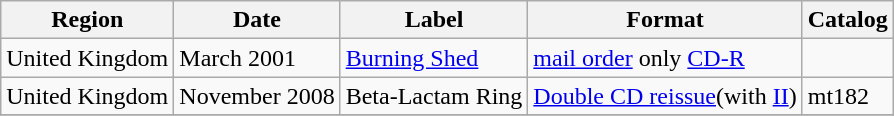<table class="wikitable">
<tr>
<th>Region</th>
<th>Date</th>
<th>Label</th>
<th>Format</th>
<th>Catalog</th>
</tr>
<tr>
<td>United Kingdom</td>
<td>March 2001</td>
<td><a href='#'>Burning Shed</a></td>
<td><a href='#'>mail order</a> only <a href='#'>CD-R</a></td>
<td></td>
</tr>
<tr>
<td>United Kingdom</td>
<td>November 2008</td>
<td>Beta-Lactam Ring</td>
<td><a href='#'>Double CD reissue</a>(with <a href='#'>II</a>)</td>
<td>mt182</td>
</tr>
<tr>
</tr>
</table>
